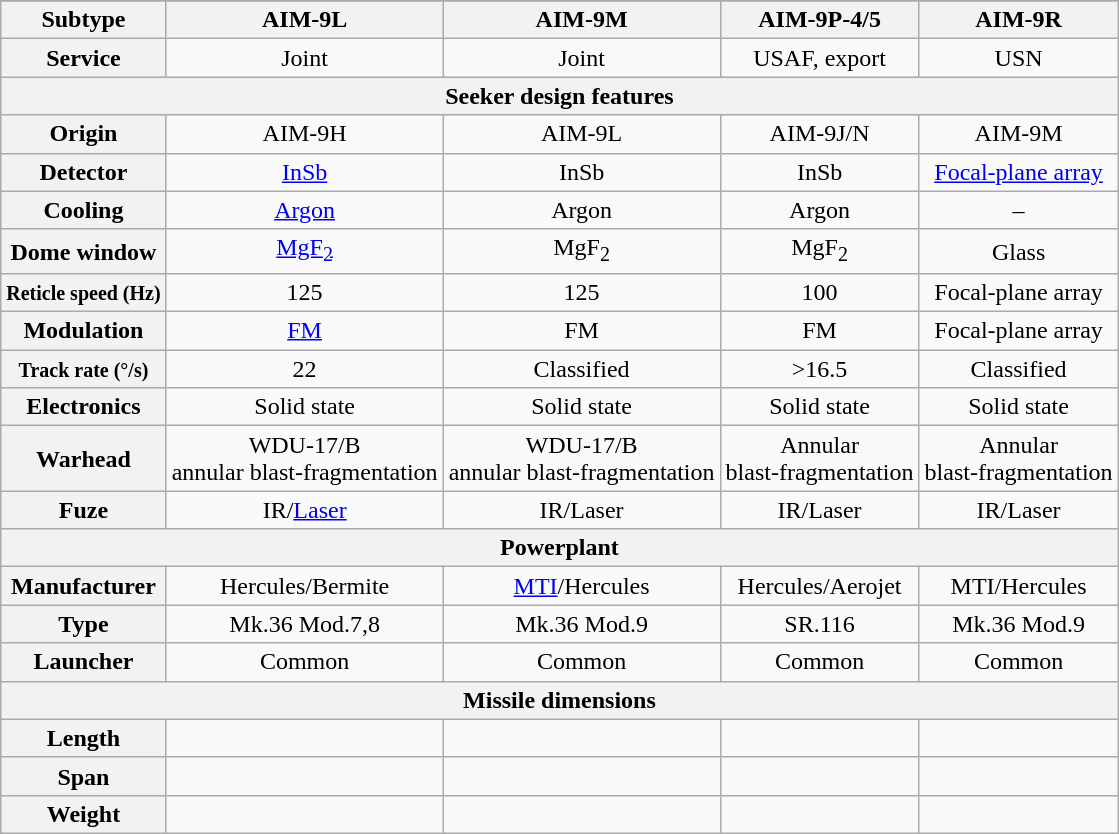<table class="wikitable" style="text-align:center;">
<tr>
</tr>
<tr>
<th>Subtype</th>
<th>AIM-9L</th>
<th>AIM-9M</th>
<th>AIM-9P-4/5</th>
<th>AIM-9R</th>
</tr>
<tr>
<th>Service</th>
<td>Joint</td>
<td>Joint</td>
<td>USAF, export</td>
<td>USN</td>
</tr>
<tr>
<th colspan="5" rowspan="1">Seeker design features</th>
</tr>
<tr>
<th>Origin</th>
<td>AIM-9H</td>
<td>AIM-9L</td>
<td>AIM-9J/N</td>
<td>AIM-9M</td>
</tr>
<tr>
<th>Detector</th>
<td><a href='#'>InSb</a></td>
<td>InSb</td>
<td>InSb</td>
<td><a href='#'>Focal-plane array</a></td>
</tr>
<tr>
<th>Cooling</th>
<td><a href='#'>Argon</a></td>
<td>Argon</td>
<td>Argon</td>
<td>–</td>
</tr>
<tr>
<th>Dome window</th>
<td><a href='#'>MgF<sub>2</sub></a></td>
<td>MgF<sub>2</sub></td>
<td>MgF<sub>2</sub></td>
<td>Glass</td>
</tr>
<tr>
<th><small>Reticle speed (Hz)</small></th>
<td>125</td>
<td>125</td>
<td>100</td>
<td>Focal-plane array</td>
</tr>
<tr>
<th>Modulation</th>
<td><a href='#'>FM</a></td>
<td>FM</td>
<td>FM</td>
<td>Focal-plane array</td>
</tr>
<tr>
<th><small>Track rate (°/s)</small></th>
<td>22</td>
<td>Classified</td>
<td>>16.5</td>
<td>Classified</td>
</tr>
<tr>
<th>Electronics</th>
<td>Solid state</td>
<td>Solid state</td>
<td>Solid state</td>
<td>Solid state</td>
</tr>
<tr>
<th>Warhead</th>
<td> WDU-17/B <br>annular blast-fragmentation</td>
<td> WDU-17/B <br>annular blast-fragmentation</td>
<td>Annular <br>blast-fragmentation</td>
<td>Annular <br>blast-fragmentation</td>
</tr>
<tr>
<th>Fuze</th>
<td>IR/<a href='#'>Laser</a></td>
<td>IR/Laser</td>
<td>IR/Laser</td>
<td>IR/Laser</td>
</tr>
<tr>
<th colspan="5" rowspan="1">Powerplant</th>
</tr>
<tr>
<th>Manufacturer</th>
<td>Hercules/Bermite</td>
<td><a href='#'>MTI</a>/Hercules</td>
<td>Hercules/Aerojet</td>
<td>MTI/Hercules</td>
</tr>
<tr>
<th>Type</th>
<td>Mk.36 Mod.7,8</td>
<td>Mk.36 Mod.9</td>
<td>SR.116</td>
<td>Mk.36 Mod.9</td>
</tr>
<tr>
<th>Launcher</th>
<td>Common</td>
<td>Common</td>
<td>Common</td>
<td>Common</td>
</tr>
<tr>
<th colspan="5" rowspan="1">Missile dimensions</th>
</tr>
<tr>
<th>Length</th>
<td></td>
<td></td>
<td></td>
<td></td>
</tr>
<tr>
<th>Span</th>
<td></td>
<td></td>
<td></td>
<td></td>
</tr>
<tr>
<th>Weight</th>
<td></td>
<td></td>
<td></td>
<td></td>
</tr>
</table>
